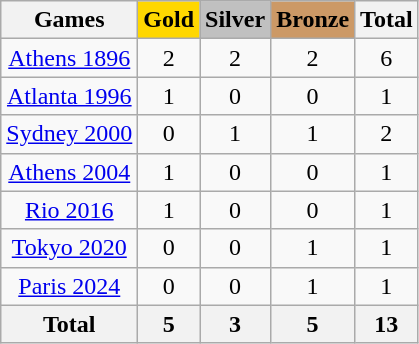<table class="wikitable sortable" style="text-align:center">
<tr>
<th>Games</th>
<th style="background-color:gold;">Gold</th>
<th style="background-color:silver;">Silver</th>
<th style="background-color:#c96;">Bronze</th>
<th>Total</th>
</tr>
<tr>
<td><a href='#'>Athens 1896</a></td>
<td>2</td>
<td>2</td>
<td>2</td>
<td>6</td>
</tr>
<tr>
<td><a href='#'>Atlanta 1996</a></td>
<td>1</td>
<td>0</td>
<td>0</td>
<td>1</td>
</tr>
<tr>
<td><a href='#'>Sydney 2000</a></td>
<td>0</td>
<td>1</td>
<td>1</td>
<td>2</td>
</tr>
<tr>
<td><a href='#'>Athens 2004</a></td>
<td>1</td>
<td>0</td>
<td>0</td>
<td>1</td>
</tr>
<tr>
<td><a href='#'>Rio 2016</a></td>
<td>1</td>
<td>0</td>
<td>0</td>
<td>1</td>
</tr>
<tr>
<td><a href='#'>Tokyo 2020</a></td>
<td>0</td>
<td>0</td>
<td>1</td>
<td>1</td>
</tr>
<tr>
<td><a href='#'>Paris 2024</a></td>
<td>0</td>
<td>0</td>
<td>1</td>
<td>1</td>
</tr>
<tr>
<th>Total</th>
<th>5</th>
<th>3</th>
<th>5</th>
<th>13</th>
</tr>
</table>
